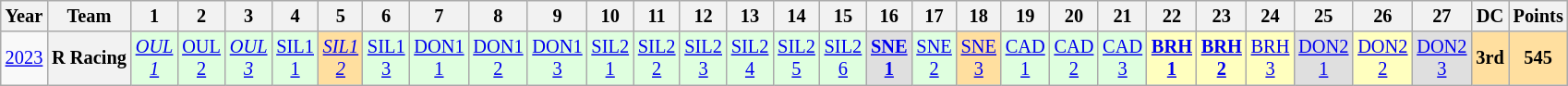<table class="wikitable" style="text-align:center; font-size:85%">
<tr>
<th>Year</th>
<th>Team</th>
<th>1</th>
<th>2</th>
<th>3</th>
<th>4</th>
<th>5</th>
<th>6</th>
<th>7</th>
<th>8</th>
<th>9</th>
<th>10</th>
<th>11</th>
<th>12</th>
<th>13</th>
<th>14</th>
<th>15</th>
<th>16</th>
<th>17</th>
<th>18</th>
<th>19</th>
<th>20</th>
<th>21</th>
<th>22</th>
<th>23</th>
<th>24</th>
<th>25</th>
<th>26</th>
<th>27</th>
<th>DC</th>
<th>Points</th>
</tr>
<tr>
<td><a href='#'>2023</a></td>
<th nowrap>R Racing</th>
<td style="background:#dfffdf;"><em><a href='#'>OUL<br>1</a></em><br></td>
<td style="background:#dfffdf;"><a href='#'>OUL<br>2</a><br></td>
<td style="background:#dfffdf;"><em><a href='#'>OUL<br>3</a></em><br></td>
<td style="background:#dfffdf;"><a href='#'>SIL1<br>1</a><br></td>
<td style="background:#ffdf9f;"><em><a href='#'>SIL1<br>2</a></em><br></td>
<td style="background:#dfffdf;"><a href='#'>SIL1<br>3</a><br></td>
<td style="background:#dfffdf;"><a href='#'>DON1<br>1</a><br></td>
<td style="background:#dfffdf;"><a href='#'>DON1<br>2</a><br></td>
<td style="background:#dfffdf;"><a href='#'>DON1<br>3</a><br></td>
<td style="background:#dfffdf;"><a href='#'>SIL2<br>1</a><br></td>
<td style="background:#dfffdf;"><a href='#'>SIL2<br>2</a><br></td>
<td style="background:#dfffdf;"><a href='#'>SIL2<br>3</a><br></td>
<td style="background:#dfffdf;"><a href='#'>SIL2<br>4</a><br></td>
<td style="background:#dfffdf;"><a href='#'>SIL2<br>5</a><br></td>
<td style="background:#dfffdf;"><a href='#'>SIL2<br>6</a><br></td>
<td style="background:#dfdfdf;"><strong><a href='#'>SNE<br>1</a></strong><br></td>
<td style="background:#dfffdf;"><a href='#'>SNE<br>2</a><br></td>
<td style="background:#ffdf9f;"><a href='#'>SNE<br>3</a><br></td>
<td style="background:#dfffdf;"><a href='#'>CAD<br>1</a><br></td>
<td style="background:#dfffdf;"><a href='#'>CAD<br>2</a><br></td>
<td style="background:#dfffdf;"><a href='#'>CAD<br>3</a><br></td>
<td style="background:#ffffbf;"><strong><a href='#'>BRH<br>1</a></strong><br></td>
<td style="background:#ffffbf;"><strong><a href='#'>BRH<br>2</a></strong><br></td>
<td style="background:#ffffbf;"><a href='#'>BRH<br>3</a><br></td>
<td style="background:#dfdfdf;"><a href='#'>DON2<br>1</a><br></td>
<td style="background:#ffffbf;"><a href='#'>DON2<br>2</a><br></td>
<td style="background:#dfdfdf;"><a href='#'>DON2<br>3</a><br></td>
<th style="background:#ffdf9f;">3rd</th>
<th style="background:#ffdf9f;">545</th>
</tr>
</table>
